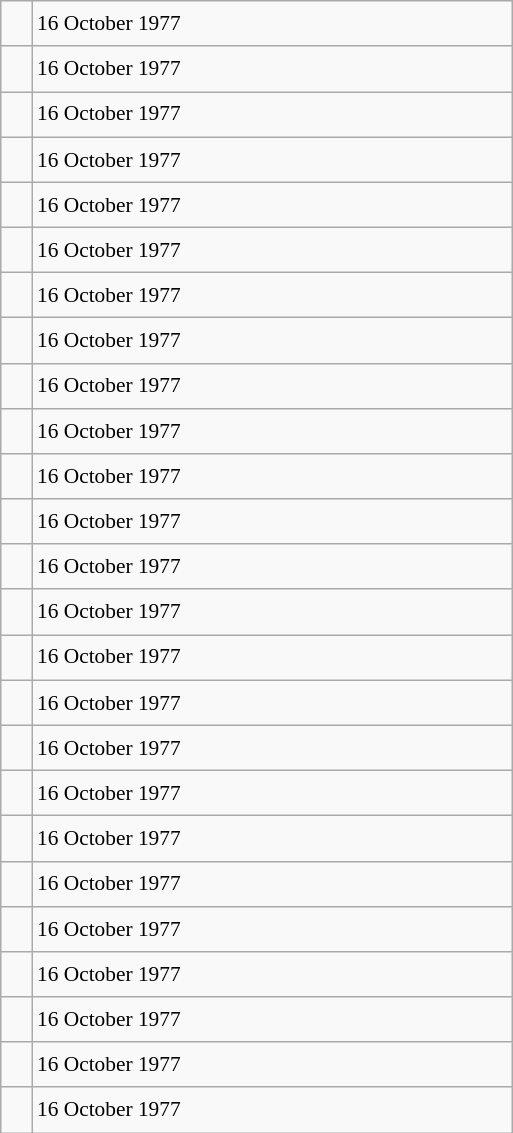<table class="wikitable" style="font-size: 89%; float: left; width: 24em; margin-right: 1em; line-height: 1.65em">
<tr>
<td></td>
<td>16 October 1977</td>
</tr>
<tr>
<td></td>
<td>16 October 1977</td>
</tr>
<tr>
<td></td>
<td>16 October 1977</td>
</tr>
<tr>
<td></td>
<td>16 October 1977</td>
</tr>
<tr>
<td></td>
<td>16 October 1977</td>
</tr>
<tr>
<td></td>
<td>16 October 1977</td>
</tr>
<tr>
<td></td>
<td>16 October 1977</td>
</tr>
<tr>
<td></td>
<td>16 October 1977</td>
</tr>
<tr>
<td></td>
<td>16 October 1977</td>
</tr>
<tr>
<td></td>
<td>16 October 1977</td>
</tr>
<tr>
<td></td>
<td>16 October 1977</td>
</tr>
<tr>
<td></td>
<td>16 October 1977</td>
</tr>
<tr>
<td></td>
<td>16 October 1977</td>
</tr>
<tr>
<td></td>
<td>16 October 1977</td>
</tr>
<tr>
<td></td>
<td>16 October 1977</td>
</tr>
<tr>
<td></td>
<td>16 October 1977</td>
</tr>
<tr>
<td></td>
<td>16 October 1977</td>
</tr>
<tr>
<td></td>
<td>16 October 1977</td>
</tr>
<tr>
<td></td>
<td>16 October 1977</td>
</tr>
<tr>
<td></td>
<td>16 October 1977</td>
</tr>
<tr>
<td></td>
<td>16 October 1977</td>
</tr>
<tr>
<td></td>
<td>16 October 1977</td>
</tr>
<tr>
<td></td>
<td>16 October 1977</td>
</tr>
<tr>
<td></td>
<td>16 October 1977</td>
</tr>
<tr>
<td></td>
<td>16 October 1977</td>
</tr>
</table>
